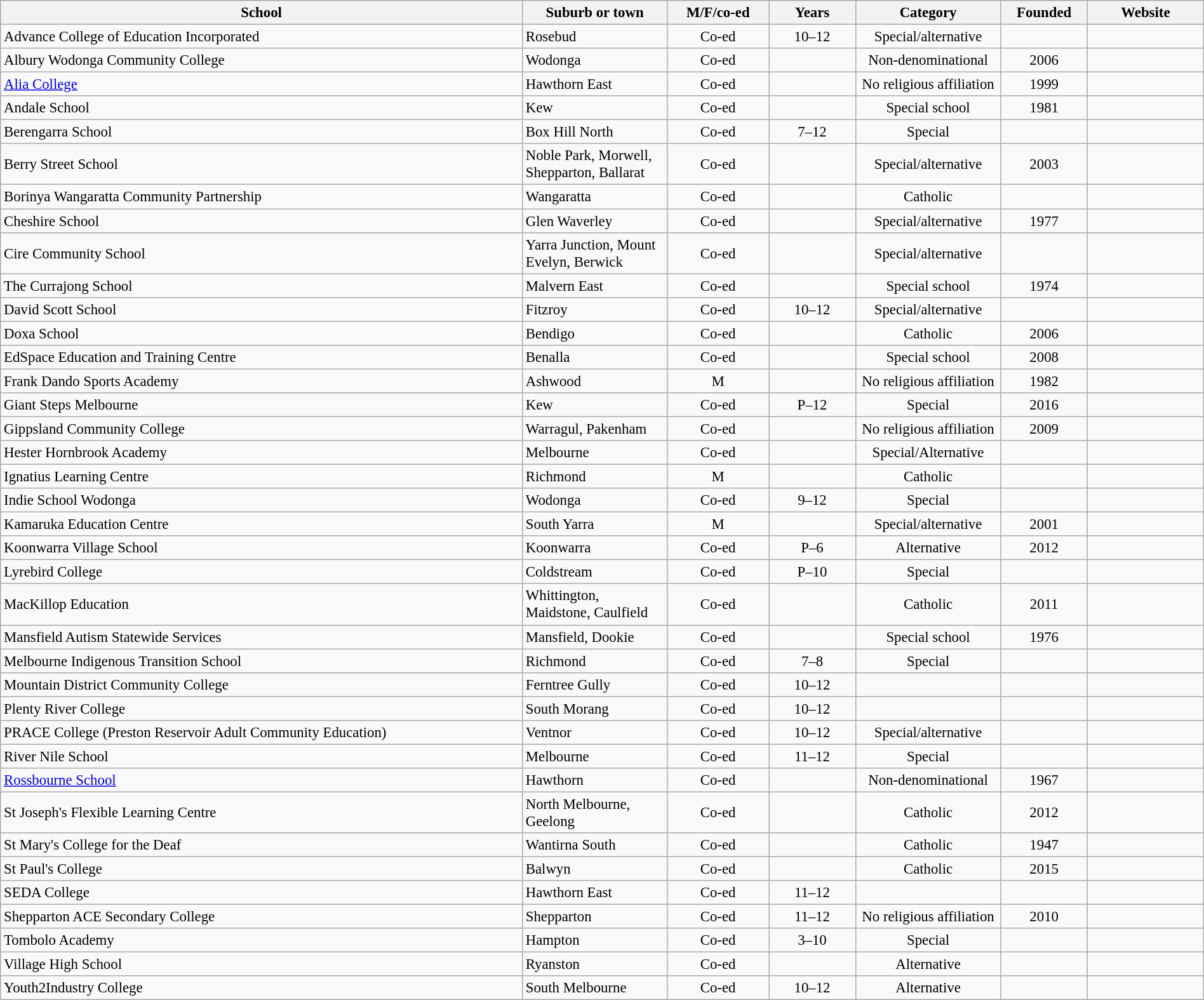<table class="wikitable sortable"  style="font-size:95%; width:100%;">
<tr style="background:#efefef; text-align:center;">
<th width=36%>School</th>
<th width=10%>Suburb or town</th>
<th width=7%>M/F/co-ed</th>
<th width=6%>Years</th>
<th width=10%>Category</th>
<th width=6%>Founded</th>
<th width=8%>Website</th>
</tr>
<tr>
<td>Advance College of Education Incorporated</td>
<td>Rosebud</td>
<td style="text-align:center;">Co-ed</td>
<td style="text-align:center;">10–12</td>
<td style="text-align:center;">Special/alternative</td>
<td style="text-align:center;"></td>
<td style="text-align:center;"></td>
</tr>
<tr>
<td>Albury Wodonga Community College</td>
<td>Wodonga</td>
<td style="text-align:center;">Co-ed</td>
<td style="text-align:center;"></td>
<td style="text-align:center;">Non-denominational</td>
<td style="text-align:center;">2006</td>
<td style="text-align:center;"></td>
</tr>
<tr>
<td><a href='#'>Alia College</a></td>
<td>Hawthorn East</td>
<td style="text-align:center;">Co-ed</td>
<td style="text-align:center;"></td>
<td style="text-align:center;">No religious affiliation</td>
<td style="text-align:center;">1999</td>
<td style="text-align:center;"></td>
</tr>
<tr>
<td>Andale School</td>
<td>Kew</td>
<td style="text-align:center;">Co-ed</td>
<td style="text-align:center;"></td>
<td style="text-align:center;">Special school</td>
<td style="text-align:center;">1981</td>
<td style="text-align:center;"></td>
</tr>
<tr>
<td>Berengarra School</td>
<td>Box Hill North</td>
<td style="text-align:center;">Co-ed</td>
<td style="text-align:center;">7–12</td>
<td style="text-align:center;">Special</td>
<td style="text-align:center;"></td>
<td style="text-align:center;"></td>
</tr>
<tr>
<td>Berry Street School</td>
<td>Noble Park, Morwell, Shepparton, Ballarat</td>
<td style="text-align:center;">Co-ed</td>
<td style="text-align:center;"></td>
<td style="text-align:center;">Special/alternative</td>
<td style="text-align:center;">2003</td>
<td style="text-align:center;"></td>
</tr>
<tr>
<td>Borinya Wangaratta Community Partnership</td>
<td>Wangaratta</td>
<td style="text-align:center;">Co-ed</td>
<td style="text-align:center;"></td>
<td style="text-align:center;">Catholic</td>
<td style="text-align:center;"></td>
<td style="text-align:center;"></td>
</tr>
<tr>
<td>Cheshire School</td>
<td>Glen Waverley</td>
<td style="text-align:center;">Co-ed</td>
<td style="text-align:center;"></td>
<td style="text-align:center;">Special/alternative</td>
<td style="text-align:center;">1977</td>
<td style="text-align:center;"></td>
</tr>
<tr>
<td>Cire Community School</td>
<td>Yarra Junction, Mount Evelyn, Berwick</td>
<td style="text-align:center;">Co-ed</td>
<td style="text-align:center;"></td>
<td style="text-align:center;">Special/alternative</td>
<td style="text-align:center;"></td>
<td style="text-align:center;"></td>
</tr>
<tr>
<td>The Currajong School</td>
<td>Malvern East</td>
<td style="text-align:center;">Co-ed</td>
<td style="text-align:center;"></td>
<td style="text-align:center;">Special school</td>
<td style="text-align:center;">1974</td>
<td style="text-align:center;"></td>
</tr>
<tr>
<td>David Scott School</td>
<td>Fitzroy</td>
<td style="text-align:center;">Co-ed</td>
<td style="text-align:center;">10–12</td>
<td style="text-align:center;">Special/alternative</td>
<td style="text-align:center;"></td>
<td style="text-align:center;"></td>
</tr>
<tr>
<td>Doxa School</td>
<td>Bendigo</td>
<td style="text-align:center;">Co-ed</td>
<td style="text-align:center;"></td>
<td style="text-align:center;">Catholic</td>
<td style="text-align:center;">2006</td>
<td style="text-align:center;"></td>
</tr>
<tr>
<td>EdSpace Education and Training Centre</td>
<td>Benalla</td>
<td style="text-align:center;">Co-ed</td>
<td style="text-align:center;"></td>
<td style="text-align:center;">Special school</td>
<td style="text-align:center;">2008</td>
<td style="text-align:center;"></td>
</tr>
<tr>
<td>Frank Dando Sports Academy</td>
<td>Ashwood</td>
<td style="text-align:center;">M</td>
<td style="text-align:center;"></td>
<td style="text-align:center;">No religious affiliation</td>
<td style="text-align:center;">1982</td>
<td style="text-align:center;"></td>
</tr>
<tr>
<td>Giant Steps Melbourne</td>
<td>Kew</td>
<td style="text-align:center;">Co-ed</td>
<td style="text-align:center;">P–12</td>
<td style="text-align:center;">Special</td>
<td style="text-align:center;">2016</td>
<td style="text-align:center;"></td>
</tr>
<tr>
<td>Gippsland Community College</td>
<td>Warragul, Pakenham</td>
<td style="text-align:center;">Co-ed</td>
<td style="text-align:center;"></td>
<td style="text-align:center;">No religious affiliation</td>
<td style="text-align:center;">2009</td>
<td style="text-align:center;"></td>
</tr>
<tr>
<td>Hester Hornbrook Academy</td>
<td>Melbourne</td>
<td style="text-align:center;">Co-ed</td>
<td style="text-align:center;"></td>
<td style="text-align:center;">Special/Alternative</td>
<td style="text-align:center;"></td>
<td style="text-align:center;"></td>
</tr>
<tr>
<td>Ignatius Learning Centre</td>
<td>Richmond</td>
<td style="text-align:center;">M</td>
<td style="text-align:center;"></td>
<td style="text-align:center;">Catholic</td>
<td style="text-align:center;"></td>
<td style="text-align:center;"></td>
</tr>
<tr>
<td>Indie School Wodonga</td>
<td>Wodonga</td>
<td style="text-align:center;">Co-ed</td>
<td style="text-align:center;">9–12</td>
<td style="text-align:center;">Special</td>
<td style="text-align:center;"></td>
<td style="text-align:center;"></td>
</tr>
<tr>
<td>Kamaruka Education Centre</td>
<td>South Yarra</td>
<td style="text-align:center;">M</td>
<td style="text-align:center;"></td>
<td style="text-align:center;">Special/alternative</td>
<td style="text-align:center;">2001</td>
<td style="text-align:center;"></td>
</tr>
<tr>
<td>Koonwarra Village School</td>
<td>Koonwarra</td>
<td style="text-align:center;">Co-ed</td>
<td style="text-align:center;">P–6</td>
<td style="text-align:center;">Alternative</td>
<td style="text-align:center;">2012</td>
<td style="text-align:center;"></td>
</tr>
<tr>
<td>Lyrebird College</td>
<td>Coldstream</td>
<td style="text-align:center;">Co-ed</td>
<td style="text-align:center;">P–10</td>
<td style="text-align:center;">Special</td>
<td style="text-align:center;"></td>
<td style="text-align:center;"></td>
</tr>
<tr>
<td>MacKillop Education</td>
<td>Whittington, Maidstone, Caulfield</td>
<td style="text-align:center;">Co-ed</td>
<td style="text-align:center;"></td>
<td style="text-align:center;">Catholic</td>
<td style="text-align:center;">2011</td>
<td style="text-align:center;"></td>
</tr>
<tr>
<td>Mansfield Autism Statewide Services</td>
<td>Mansfield, Dookie</td>
<td style="text-align:center;">Co-ed</td>
<td style="text-align:center;"></td>
<td style="text-align:center;">Special school</td>
<td style="text-align:center;">1976</td>
<td style="text-align:center;"></td>
</tr>
<tr>
<td>Melbourne Indigenous Transition School</td>
<td>Richmond</td>
<td style="text-align:center;">Co-ed</td>
<td style="text-align:center;">7–8</td>
<td style="text-align:center;">Special</td>
<td style="text-align:center;"></td>
<td style="text-align:center;"></td>
</tr>
<tr>
<td>Mountain District Community College</td>
<td>Ferntree Gully</td>
<td style="text-align:center;">Co-ed</td>
<td style="text-align:center;">10–12</td>
<td style="text-align:center;"></td>
<td style="text-align:center;"></td>
<td style="text-align:center;"></td>
</tr>
<tr>
<td>Plenty River College</td>
<td>South Morang</td>
<td style="text-align:center;">Co-ed</td>
<td style="text-align:center;">10–12</td>
<td style="text-align:center;"></td>
<td style="text-align:center;"></td>
<td style="text-align:center;"></td>
</tr>
<tr>
<td>PRACE College (Preston Reservoir Adult Community Education)</td>
<td>Ventnor</td>
<td style="text-align:center;">Co-ed</td>
<td style="text-align:center;">10–12</td>
<td style="text-align:center;">Special/alternative</td>
<td style="text-align:center;"></td>
<td style="text-align:center;"></td>
</tr>
<tr>
<td>River Nile School</td>
<td>Melbourne</td>
<td style="text-align:center;">Co-ed</td>
<td style="text-align:center;">11–12</td>
<td style="text-align:center;">Special</td>
<td style="text-align:center;"></td>
<td style="text-align:center;"></td>
</tr>
<tr>
<td><a href='#'>Rossbourne School</a></td>
<td>Hawthorn</td>
<td style="text-align:center;">Co-ed</td>
<td style="text-align:center;"></td>
<td style="text-align:center;">Non-denominational</td>
<td style="text-align:center;">1967</td>
<td style="text-align:center;"></td>
</tr>
<tr>
<td>St Joseph's Flexible Learning Centre</td>
<td>North Melbourne, Geelong</td>
<td style="text-align:center;">Co-ed</td>
<td style="text-align:center;"></td>
<td style="text-align:center;">Catholic</td>
<td style="text-align:center;">2012</td>
<td style="text-align:center;"></td>
</tr>
<tr>
<td>St Mary's College for the Deaf</td>
<td>Wantirna South</td>
<td style="text-align:center;">Co-ed</td>
<td style="text-align:center;"></td>
<td style="text-align:center;">Catholic</td>
<td style="text-align:center;">1947</td>
<td style="text-align:center;"></td>
</tr>
<tr>
<td>St Paul's College</td>
<td>Balwyn</td>
<td style="text-align:center;">Co-ed</td>
<td style="text-align:center;"></td>
<td style="text-align:center;">Catholic</td>
<td style="text-align:center;">2015</td>
<td style="text-align:center;"></td>
</tr>
<tr>
<td>SEDA College</td>
<td>Hawthorn East</td>
<td style="text-align:center;">Co-ed</td>
<td style="text-align:center;">11–12</td>
<td style="text-align:center;"></td>
<td style="text-align:center;"></td>
<td style="text-align:center;"></td>
</tr>
<tr>
<td>Shepparton ACE Secondary College</td>
<td>Shepparton</td>
<td style="text-align:center;">Co-ed</td>
<td style="text-align:center;">11–12</td>
<td style="text-align:center;">No religious affiliation</td>
<td style="text-align:center;">2010</td>
<td style="text-align:center;"></td>
</tr>
<tr>
<td>Tombolo Academy</td>
<td>Hampton</td>
<td style="text-align:center;">Co-ed</td>
<td style="text-align:center;">3–10</td>
<td style="text-align:center;">Special</td>
<td style="text-align:center;"></td>
<td style="text-align:center;"></td>
</tr>
<tr>
<td>Village High School</td>
<td>Ryanston</td>
<td style="text-align:center;">Co-ed</td>
<td style="text-align:center;"></td>
<td style="text-align:center;">Alternative</td>
<td style="text-align:center;"></td>
<td style="text-align:center;"></td>
</tr>
<tr>
<td>Youth2Industry College</td>
<td>South Melbourne</td>
<td style="text-align:center;">Co-ed</td>
<td style="text-align:center;">10–12</td>
<td style="text-align:center;">Alternative</td>
<td style="text-align:center;"></td>
<td style="text-align:center;"></td>
</tr>
</table>
